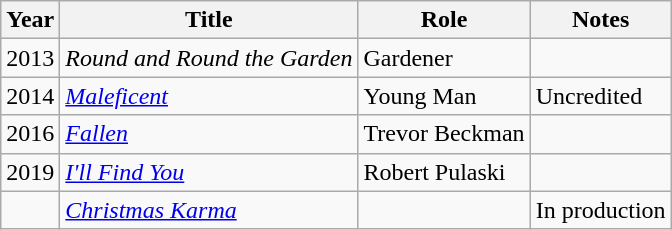<table class="wikitable sortable">
<tr>
<th>Year</th>
<th>Title</th>
<th>Role</th>
<th class="unsortable">Notes</th>
</tr>
<tr>
<td>2013</td>
<td><em>Round and Round the Garden</em></td>
<td>Gardener</td>
<td></td>
</tr>
<tr>
<td>2014</td>
<td><em><a href='#'>Maleficent</a></em></td>
<td>Young Man</td>
<td>Uncredited</td>
</tr>
<tr>
<td>2016</td>
<td><em><a href='#'>Fallen</a></em></td>
<td>Trevor Beckman</td>
<td></td>
</tr>
<tr>
<td>2019</td>
<td><em><a href='#'>I'll Find You</a></em></td>
<td>Robert Pulaski</td>
<td></td>
</tr>
<tr>
<td></td>
<td><em><a href='#'>Christmas Karma</a></em></td>
<td></td>
<td>In production</td>
</tr>
</table>
